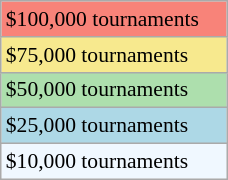<table class="wikitable" style="font-size:90%;" width=12%>
<tr style="background:#f88379;">
<td>$100,000 tournaments</td>
</tr>
<tr style="background:#f7e98e;">
<td>$75,000 tournaments</td>
</tr>
<tr style="background:#addfad;">
<td>$50,000 tournaments</td>
</tr>
<tr style="background:lightblue;">
<td>$25,000 tournaments</td>
</tr>
<tr style="background:#f0f8ff;">
<td>$10,000 tournaments</td>
</tr>
</table>
